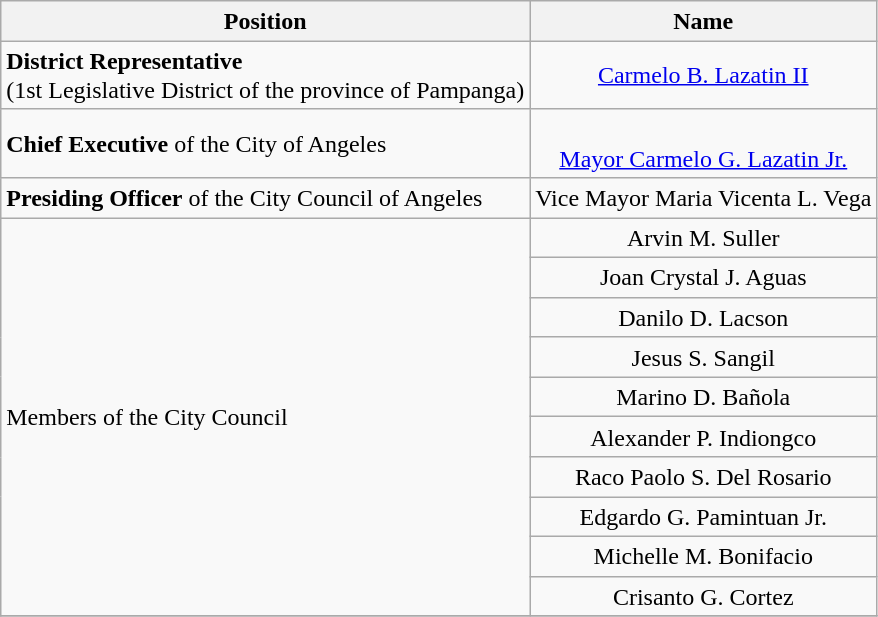<table class="wikitable" style="line-height:1.20em; font-size:100%;">
<tr>
<th>Position</th>
<th>Name</th>
</tr>
<tr>
<td><strong>District Representative</strong><br>(1st Legislative District of the province of Pampanga)</td>
<td style="text-align:center;"><a href='#'>Carmelo B. Lazatin II</a></td>
</tr>
<tr>
<td><strong>Chief Executive</strong> of the City of Angeles</td>
<td style="text-align:center;"><br><a href='#'>Mayor Carmelo G. Lazatin Jr.</a></td>
</tr>
<tr>
<td><strong>Presiding Officer</strong> of the City Council of Angeles</td>
<td style="text-align:center;">Vice Mayor Maria Vicenta L. Vega</td>
</tr>
<tr>
<td rowspan="10">Members of the City Council</td>
<td style="text-align:center;">Arvin M. Suller</td>
</tr>
<tr>
<td style="text-align:center;">Joan Crystal J. Aguas</td>
</tr>
<tr>
<td style="text-align:center;">Danilo D. Lacson</td>
</tr>
<tr>
<td style="text-align:center;">Jesus S. Sangil</td>
</tr>
<tr>
<td style="text-align:center;">Marino D. Bañola</td>
</tr>
<tr>
<td style="text-align:center;">Alexander P. Indiongco</td>
</tr>
<tr>
<td style="text-align:center;">Raco Paolo S. Del Rosario</td>
</tr>
<tr>
<td style="text-align:center;">Edgardo G. Pamintuan Jr.</td>
</tr>
<tr>
<td style="text-align:center;">Michelle M. Bonifacio</td>
</tr>
<tr>
<td style="text-align:center;">Crisanto G. Cortez</td>
</tr>
<tr>
</tr>
</table>
